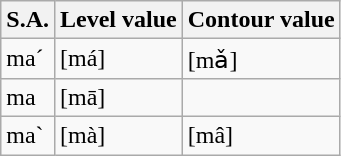<table class="wikitable Unicode">
<tr>
<th>S.A.</th>
<th>Level value</th>
<th>Contour value</th>
</tr>
<tr>
<td>ma´ </td>
<td>[má]</td>
<td>[mǎ]</td>
</tr>
<tr>
<td>ma</td>
<td>[mā]</td>
</tr>
<tr>
<td>ma`</td>
<td>[mà]</td>
<td>[mâ]</td>
</tr>
</table>
